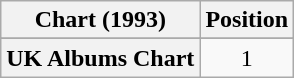<table class="wikitable sortable plainrowheaders" style="text-align:center">
<tr>
<th scope="col">Chart (1993)</th>
<th scope="col">Position</th>
</tr>
<tr>
</tr>
<tr>
</tr>
<tr>
</tr>
<tr>
</tr>
<tr>
</tr>
<tr>
<th scope="row">UK Albums Chart</th>
<td align="center">1</td>
</tr>
</table>
